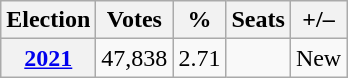<table class="wikitable" style="text-align: right;">
<tr>
<th>Election</th>
<th>Votes</th>
<th>%</th>
<th>Seats</th>
<th>+/–</th>
</tr>
<tr>
<th><a href='#'>2021</a></th>
<td>47,838</td>
<td>2.71</td>
<td></td>
<td>New</td>
</tr>
</table>
